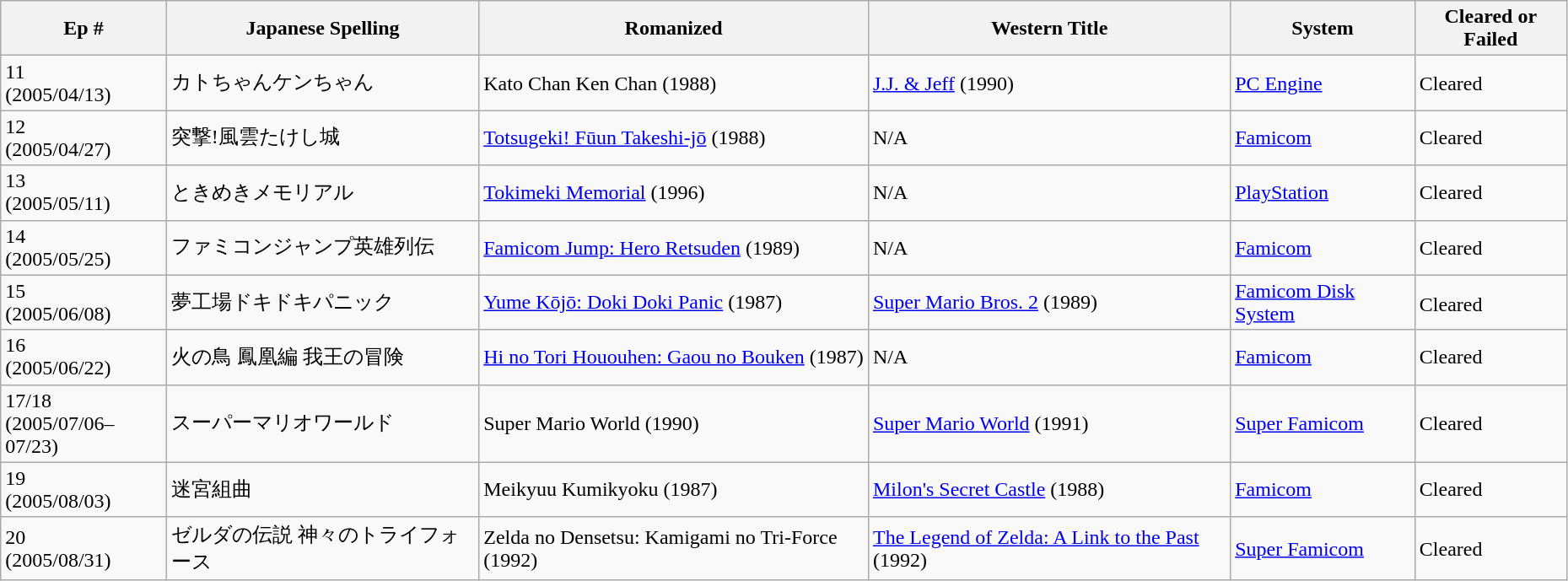<table class="wikitable" style="width:98%;">
<tr>
<th>Ep #</th>
<th>Japanese Spelling</th>
<th>Romanized</th>
<th>Western Title</th>
<th>System</th>
<th>Cleared or Failed</th>
</tr>
<tr>
<td>11<br>(2005/04/13)</td>
<td>カトちゃんケンちゃん</td>
<td>Kato Chan Ken Chan (1988)</td>
<td><a href='#'>J.J. & Jeff</a> (1990)</td>
<td><a href='#'>PC Engine</a></td>
<td>Cleared</td>
</tr>
<tr>
<td>12<br>(2005/04/27)</td>
<td>突撃!風雲たけし城</td>
<td><a href='#'>Totsugeki! Fūun Takeshi-jō</a> (1988)</td>
<td>N/A</td>
<td><a href='#'>Famicom</a></td>
<td>Cleared</td>
</tr>
<tr>
<td>13<br>(2005/05/11)</td>
<td>ときめきメモリアル</td>
<td><a href='#'>Tokimeki Memorial</a> (1996)</td>
<td>N/A</td>
<td><a href='#'>PlayStation</a></td>
<td>Cleared</td>
</tr>
<tr>
<td>14<br>(2005/05/25)</td>
<td>ファミコンジャンプ英雄列伝</td>
<td><a href='#'>Famicom Jump: Hero Retsuden</a> (1989)</td>
<td>N/A</td>
<td><a href='#'>Famicom</a></td>
<td>Cleared</td>
</tr>
<tr>
<td>15<br>(2005/06/08)</td>
<td>夢工場ドキドキパニック</td>
<td><a href='#'>Yume Kōjō: Doki Doki Panic</a> (1987)</td>
<td><a href='#'>Super Mario Bros. 2</a> (1989)</td>
<td><a href='#'>Famicom Disk System</a></td>
<td>Cleared<sup></sup></td>
</tr>
<tr>
<td>16<br>(2005/06/22)</td>
<td>火の鳥 鳳凰編 我王の冒険</td>
<td><a href='#'>Hi no Tori Hououhen: Gaou no Bouken</a> (1987)</td>
<td>N/A</td>
<td><a href='#'>Famicom</a></td>
<td>Cleared</td>
</tr>
<tr>
<td>17/18<br>(2005/07/06–07/23)</td>
<td>スーパーマリオワールド</td>
<td>Super Mario World (1990)</td>
<td><a href='#'>Super Mario World</a> (1991)</td>
<td><a href='#'>Super Famicom</a></td>
<td>Cleared</td>
</tr>
<tr>
<td>19<br>(2005/08/03)</td>
<td>迷宮組曲</td>
<td>Meikyuu Kumikyoku (1987)</td>
<td><a href='#'>Milon's Secret Castle</a> (1988)</td>
<td><a href='#'>Famicom</a></td>
<td>Cleared</td>
</tr>
<tr>
<td>20<br>(2005/08/31)</td>
<td>ゼルダの伝説 神々のトライフォース</td>
<td>Zelda no Densetsu: Kamigami no Tri-Force (1992)</td>
<td><a href='#'>The Legend of Zelda: A Link to the Past</a> (1992)</td>
<td><a href='#'>Super Famicom</a></td>
<td>Cleared</td>
</tr>
</table>
